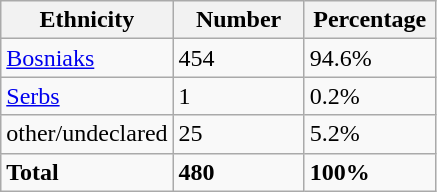<table class="wikitable">
<tr>
<th width="100px">Ethnicity</th>
<th width="80px">Number</th>
<th width="80px">Percentage</th>
</tr>
<tr>
<td><a href='#'>Bosniaks</a></td>
<td>454</td>
<td>94.6%</td>
</tr>
<tr>
<td><a href='#'>Serbs</a></td>
<td>1</td>
<td>0.2%</td>
</tr>
<tr>
<td>other/undeclared</td>
<td>25</td>
<td>5.2%</td>
</tr>
<tr>
<td><strong>Total</strong></td>
<td><strong>480</strong></td>
<td><strong>100%</strong></td>
</tr>
</table>
